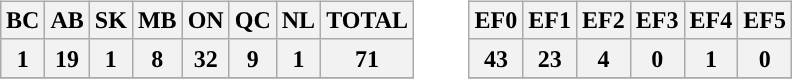<table style="margin-left: auto; margin-right: auto; border: none;">
<tr>
<td><br><table class="wikitable">
<tr>
<th>BC</th>
<th>AB</th>
<th>SK</th>
<th>MB</th>
<th>ON</th>
<th>QC</th>
<th>NL</th>
<th>TOTAL</th>
</tr>
<tr>
<th>1</th>
<th>19</th>
<th>1</th>
<th>8</th>
<th>32</th>
<th>9</th>
<th>1</th>
<th>71</th>
</tr>
<tr>
</tr>
</table>
</td>
<td></td>
<td></td>
<td></td>
<td></td>
<td><br><table class="wikitable">
<tr>
<th style="background-color:#">EF0</th>
<th style="background-color:#">EF1</th>
<th style="background-color:#">EF2</th>
<th style="background-color:#">EF3</th>
<th style="background-color:#">EF4</th>
<th style="background-color:#">EF5</th>
</tr>
<tr>
<th>43</th>
<th>23</th>
<th>4</th>
<th>0</th>
<th>1</th>
<th>0</th>
</tr>
<tr>
</tr>
</table>
</td>
</tr>
</table>
